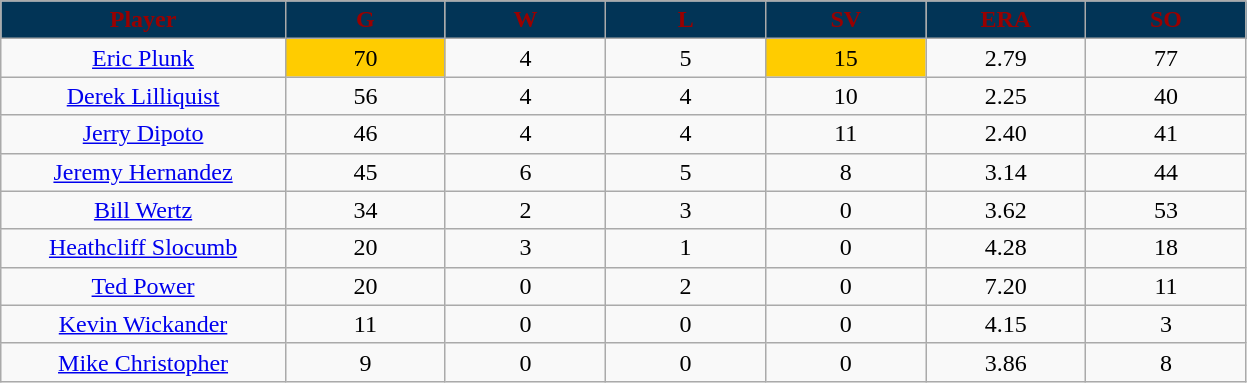<table class="wikitable sortable">
<tr>
<th style="background:#023456;color:#990000;"  width="16%">Player</th>
<th style="background:#023456;color:#990000;"  width="9%">G</th>
<th style="background:#023456;color:#990000;"  width="9%">W</th>
<th style="background:#023456;color:#990000;"  width="9%">L</th>
<th style="background:#023456;color:#990000;"  width="9%">SV</th>
<th style="background:#023456;color:#990000;"  width="9%">ERA</th>
<th style="background:#023456;color:#990000;"  width="9%">SO</th>
</tr>
<tr align="center">
<td><a href='#'>Eric Plunk</a></td>
<td bgcolor="#FFCC00">70</td>
<td>4</td>
<td>5</td>
<td bgcolor="#FFCC00">15</td>
<td>2.79</td>
<td>77</td>
</tr>
<tr align="center">
<td><a href='#'>Derek Lilliquist</a></td>
<td>56</td>
<td>4</td>
<td>4</td>
<td>10</td>
<td>2.25</td>
<td>40</td>
</tr>
<tr align="center">
<td><a href='#'>Jerry Dipoto</a></td>
<td>46</td>
<td>4</td>
<td>4</td>
<td>11</td>
<td>2.40</td>
<td>41</td>
</tr>
<tr align=center>
<td><a href='#'>Jeremy Hernandez</a></td>
<td>45</td>
<td>6</td>
<td>5</td>
<td>8</td>
<td>3.14</td>
<td>44</td>
</tr>
<tr align="center">
<td><a href='#'>Bill Wertz</a></td>
<td>34</td>
<td>2</td>
<td>3</td>
<td>0</td>
<td>3.62</td>
<td>53</td>
</tr>
<tr align="center">
<td><a href='#'>Heathcliff Slocumb</a></td>
<td>20</td>
<td>3</td>
<td>1</td>
<td>0</td>
<td>4.28</td>
<td>18</td>
</tr>
<tr align="center">
<td><a href='#'>Ted Power</a></td>
<td>20</td>
<td>0</td>
<td>2</td>
<td>0</td>
<td>7.20</td>
<td>11</td>
</tr>
<tr align=center>
<td><a href='#'>Kevin Wickander</a></td>
<td>11</td>
<td>0</td>
<td>0</td>
<td>0</td>
<td>4.15</td>
<td>3</td>
</tr>
<tr align=center>
<td><a href='#'>Mike Christopher</a></td>
<td>9</td>
<td>0</td>
<td>0</td>
<td>0</td>
<td>3.86</td>
<td>8</td>
</tr>
</table>
